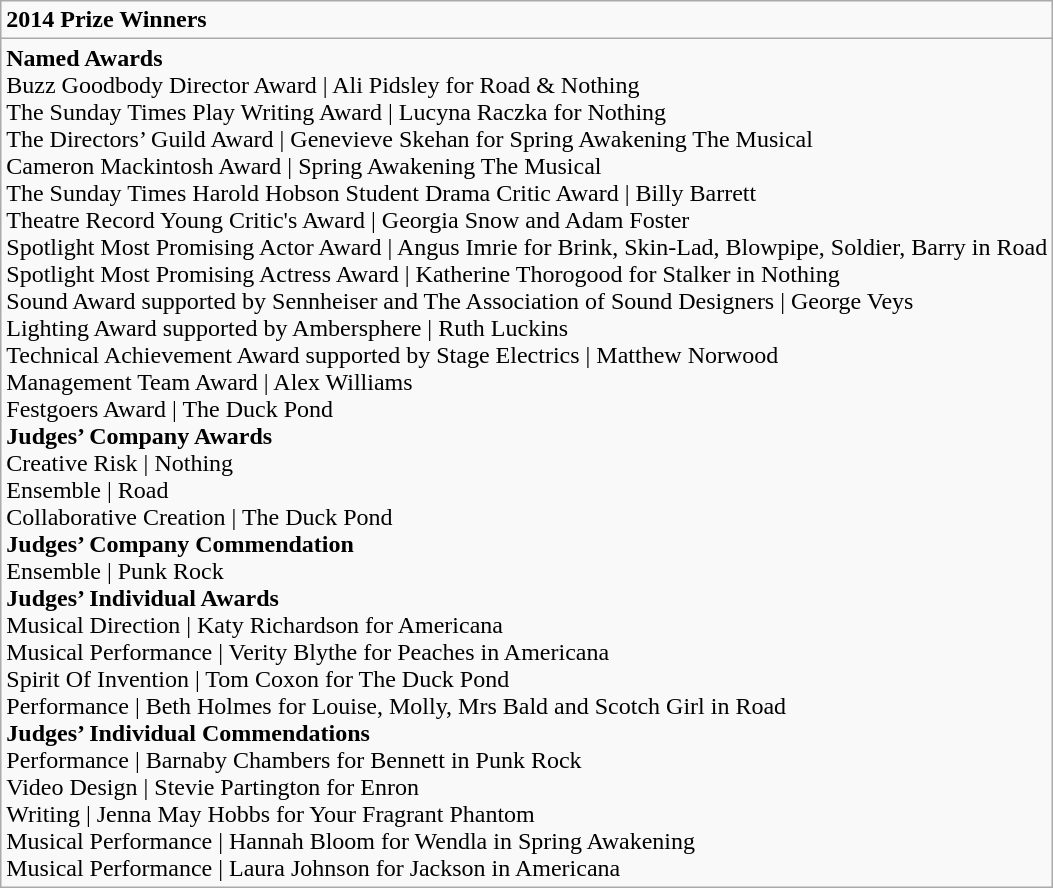<table role="presentation" class="wikitable mw-collapsible mw-collapsed">
<tr>
<td><strong>2014 Prize Winners</strong></td>
</tr>
<tr>
<td><strong>Named Awards</strong><br>Buzz Goodbody Director Award  |  Ali Pidsley for Road & Nothing<br>The Sunday Times Play Writing Award  |  Lucyna Raczka for Nothing<br>The Directors’ Guild Award  |  Genevieve Skehan for Spring Awakening The Musical<br>Cameron Mackintosh Award  |  Spring Awakening The Musical<br>The Sunday Times Harold Hobson Student Drama Critic Award  |  Billy Barrett<br>Theatre Record Young Critic's Award  |  Georgia Snow and Adam Foster<br>Spotlight Most Promising Actor Award  |  Angus Imrie for Brink, Skin-Lad, Blowpipe, Soldier, Barry in Road<br>Spotlight Most Promising Actress Award  |  Katherine Thorogood for Stalker in Nothing<br>Sound Award supported by Sennheiser and The Association of Sound Designers  |  George Veys<br>Lighting Award supported by Ambersphere  |  Ruth Luckins<br>Technical Achievement Award supported by Stage Electrics  |  Matthew Norwood<br>Management Team Award  |  Alex Williams<br>Festgoers Award  |  The Duck Pond<br><strong>Judges’ Company Awards</strong><br>Creative Risk  |  Nothing<br>Ensemble  |  Road<br>Collaborative Creation  |  The Duck Pond<br><strong>Judges’ Company Commendation</strong><br>Ensemble  |  Punk Rock<br><strong>Judges’ Individual Awards</strong><br>Musical Direction  |  Katy Richardson for Americana<br>Musical Performance  |  Verity Blythe for Peaches in Americana<br>Spirit Of Invention  |  Tom Coxon for The Duck Pond<br>Performance  |  Beth Holmes for Louise, Molly, Mrs Bald and Scotch Girl in Road<br><strong>Judges’ Individual Commendations</strong><br>Performance  |  Barnaby Chambers for Bennett in Punk Rock<br>Video Design  |  Stevie Partington for Enron<br>Writing  |  Jenna May Hobbs for Your Fragrant Phantom<br>Musical Performance  |  Hannah Bloom for Wendla in Spring Awakening<br>Musical Performance  |  Laura Johnson for Jackson in Americana</td>
</tr>
</table>
